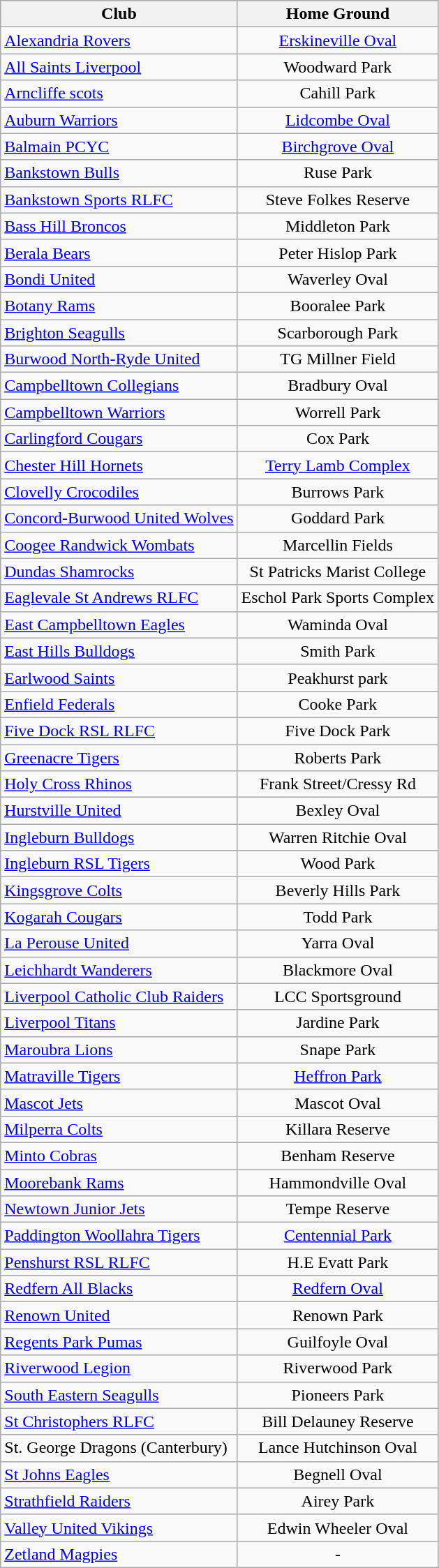<table class="wikitable" style="text-align:center;">
<tr>
<th>Club<br></th>
<th>Home Ground<br></th>
</tr>
<tr>
<td style="text-align:left;"><a href='#'>Alexandria Rovers</a></td>
<td><a href='#'>Erskineville Oval</a></td>
</tr>
<tr>
<td style="text-align:left;"><a href='#'>All Saints Liverpool</a></td>
<td>Woodward Park</td>
</tr>
<tr>
<td style="text-align:left;"><a href='#'>Arncliffe scots</a></td>
<td>Cahill Park</td>
</tr>
<tr>
<td style="text-align:left;"><a href='#'>Auburn Warriors</a></td>
<td><a href='#'>Lidcombe Oval</a></td>
</tr>
<tr>
<td style="text-align:left;"><a href='#'>Balmain PCYC</a></td>
<td><a href='#'>Birchgrove Oval</a></td>
</tr>
<tr>
<td style="text-align:left;"><a href='#'>Bankstown Bulls</a></td>
<td>Ruse Park</td>
</tr>
<tr>
<td style="text-align:left;"><a href='#'>Bankstown Sports RLFC</a></td>
<td>Steve Folkes Reserve</td>
</tr>
<tr>
<td style="text-align:left;"><a href='#'>Bass Hill Broncos</a></td>
<td>Middleton Park</td>
</tr>
<tr>
<td style="text-align:left;"><a href='#'>Berala Bears</a></td>
<td>Peter Hislop Park</td>
</tr>
<tr>
<td style="text-align:left;"><a href='#'>Bondi United</a></td>
<td>Waverley Oval</td>
</tr>
<tr>
<td style="text-align:left;"><a href='#'>Botany Rams</a></td>
<td>Booralee Park</td>
</tr>
<tr>
<td style="text-align:left;"><a href='#'>Brighton Seagulls</a></td>
<td>Scarborough Park</td>
</tr>
<tr>
<td style="text-align:left;"><a href='#'>Burwood North-Ryde United</a></td>
<td>TG Millner Field</td>
</tr>
<tr>
<td style="text-align:left;"><a href='#'>Campbelltown Collegians</a></td>
<td>Bradbury Oval</td>
</tr>
<tr>
<td style="text-align:left;"><a href='#'>Campbelltown Warriors</a></td>
<td>Worrell Park</td>
</tr>
<tr>
<td style="text-align:left;"><a href='#'>Carlingford Cougars</a></td>
<td>Cox Park</td>
</tr>
<tr>
<td style="text-align:left;"><a href='#'>Chester Hill Hornets</a></td>
<td><a href='#'>Terry Lamb Complex</a></td>
</tr>
<tr>
<td style="text-align:left;"><a href='#'>Clovelly Crocodiles</a></td>
<td>Burrows Park</td>
</tr>
<tr>
<td style="text-align:left;"><a href='#'>Concord-Burwood United Wolves</a></td>
<td>Goddard Park</td>
</tr>
<tr>
<td style="text-align:left;"><a href='#'>Coogee Randwick Wombats</a></td>
<td>Marcellin Fields</td>
</tr>
<tr>
<td style="text-align:left;"><a href='#'>Dundas Shamrocks</a></td>
<td>St Patricks Marist College</td>
</tr>
<tr>
<td style="text-align:left;"><a href='#'>Eaglevale St Andrews RLFC</a></td>
<td>Eschol Park Sports Complex</td>
</tr>
<tr>
<td style="text-align:left;"><a href='#'>East Campbelltown Eagles</a></td>
<td>Waminda Oval</td>
</tr>
<tr>
<td style="text-align:left;"><a href='#'>East Hills Bulldogs</a></td>
<td>Smith Park</td>
</tr>
<tr>
<td style="text-align:left;"><a href='#'>Earlwood Saints</a></td>
<td>Peakhurst park</td>
</tr>
<tr>
<td style="text-align:left;"><a href='#'>Enfield Federals</a></td>
<td>Cooke Park</td>
</tr>
<tr>
<td style="text-align:left;"><a href='#'>Five Dock RSL RLFC</a></td>
<td>Five Dock Park</td>
</tr>
<tr>
<td style="text-align:left;"><a href='#'>Greenacre Tigers</a></td>
<td>Roberts Park</td>
</tr>
<tr>
<td style="text-align:left;"><a href='#'>Holy Cross Rhinos</a></td>
<td>Frank Street/Cressy Rd</td>
</tr>
<tr>
<td style="text-align:left;"><a href='#'>Hurstville United</a></td>
<td>Bexley Oval</td>
</tr>
<tr>
<td style="text-align:left;"><a href='#'>Ingleburn Bulldogs</a></td>
<td>Warren Ritchie Oval</td>
</tr>
<tr>
<td style="text-align:left;"><a href='#'>Ingleburn RSL Tigers</a></td>
<td>Wood Park</td>
</tr>
<tr>
<td style="text-align:left;"><a href='#'>Kingsgrove Colts</a></td>
<td>Beverly Hills Park</td>
</tr>
<tr>
<td style="text-align:left;"><a href='#'>Kogarah Cougars</a></td>
<td>Todd Park</td>
</tr>
<tr>
<td style="text-align:left;"><a href='#'>La Perouse United</a></td>
<td>Yarra Oval</td>
</tr>
<tr>
<td style="text-align:left;"><a href='#'>Leichhardt Wanderers</a></td>
<td>Blackmore Oval</td>
</tr>
<tr>
<td style="text-align:left;"><a href='#'>Liverpool Catholic Club Raiders</a></td>
<td>LCC Sportsground</td>
</tr>
<tr>
<td style="text-align:left;"><a href='#'>Liverpool Titans</a></td>
<td>Jardine Park</td>
</tr>
<tr>
<td style="text-align:left;"><a href='#'>Maroubra Lions</a></td>
<td>Snape Park</td>
</tr>
<tr>
<td style="text-align:left;"><a href='#'>Matraville Tigers</a></td>
<td><a href='#'>Heffron Park</a></td>
</tr>
<tr>
<td style="text-align:left;"><a href='#'>Mascot Jets</a></td>
<td>Mascot Oval</td>
</tr>
<tr>
<td style="text-align:left;"><a href='#'>Milperra Colts</a></td>
<td>Killara Reserve</td>
</tr>
<tr>
<td style="text-align:left;"><a href='#'>Minto Cobras</a></td>
<td>Benham Reserve</td>
</tr>
<tr>
<td style="text-align:left;"><a href='#'>Moorebank Rams</a></td>
<td>Hammondville Oval</td>
</tr>
<tr>
<td style="text-align:left;"><a href='#'>Newtown Junior Jets</a></td>
<td>Tempe Reserve</td>
</tr>
<tr>
<td style="text-align:left;"><a href='#'>Paddington Woollahra Tigers</a></td>
<td><a href='#'>Centennial Park</a></td>
</tr>
<tr>
<td style="text-align:left;"><a href='#'>Penshurst RSL RLFC</a></td>
<td>H.E Evatt Park</td>
</tr>
<tr>
<td style="text-align:left;"><a href='#'>Redfern All Blacks</a></td>
<td><a href='#'>Redfern Oval</a></td>
</tr>
<tr>
<td style="text-align:left;"><a href='#'>Renown United</a></td>
<td>Renown Park</td>
</tr>
<tr>
<td style="text-align:left;"><a href='#'>Regents Park Pumas</a></td>
<td>Guilfoyle Oval</td>
</tr>
<tr>
<td style="text-align:left;"><a href='#'>Riverwood Legion</a></td>
<td>Riverwood Park</td>
</tr>
<tr>
<td style="text-align:left;"><a href='#'>South Eastern Seagulls</a></td>
<td>Pioneers Park</td>
</tr>
<tr>
<td style="text-align:left;"><a href='#'>St Christophers RLFC</a></td>
<td>Bill Delauney Reserve</td>
</tr>
<tr>
<td style="text-align:left;">St. George Dragons (Canterbury)</td>
<td>Lance Hutchinson Oval</td>
</tr>
<tr>
<td style="text-align:left;"><a href='#'>St Johns Eagles</a></td>
<td>Begnell Oval</td>
</tr>
<tr>
<td style="text-align:left;"><a href='#'>Strathfield Raiders</a></td>
<td>Airey Park</td>
</tr>
<tr>
<td style="text-align:left;"><a href='#'>Valley United Vikings</a></td>
<td>Edwin Wheeler Oval</td>
</tr>
<tr>
<td style="text-align:left;"><a href='#'>Zetland Magpies</a></td>
<td>-</td>
</tr>
</table>
